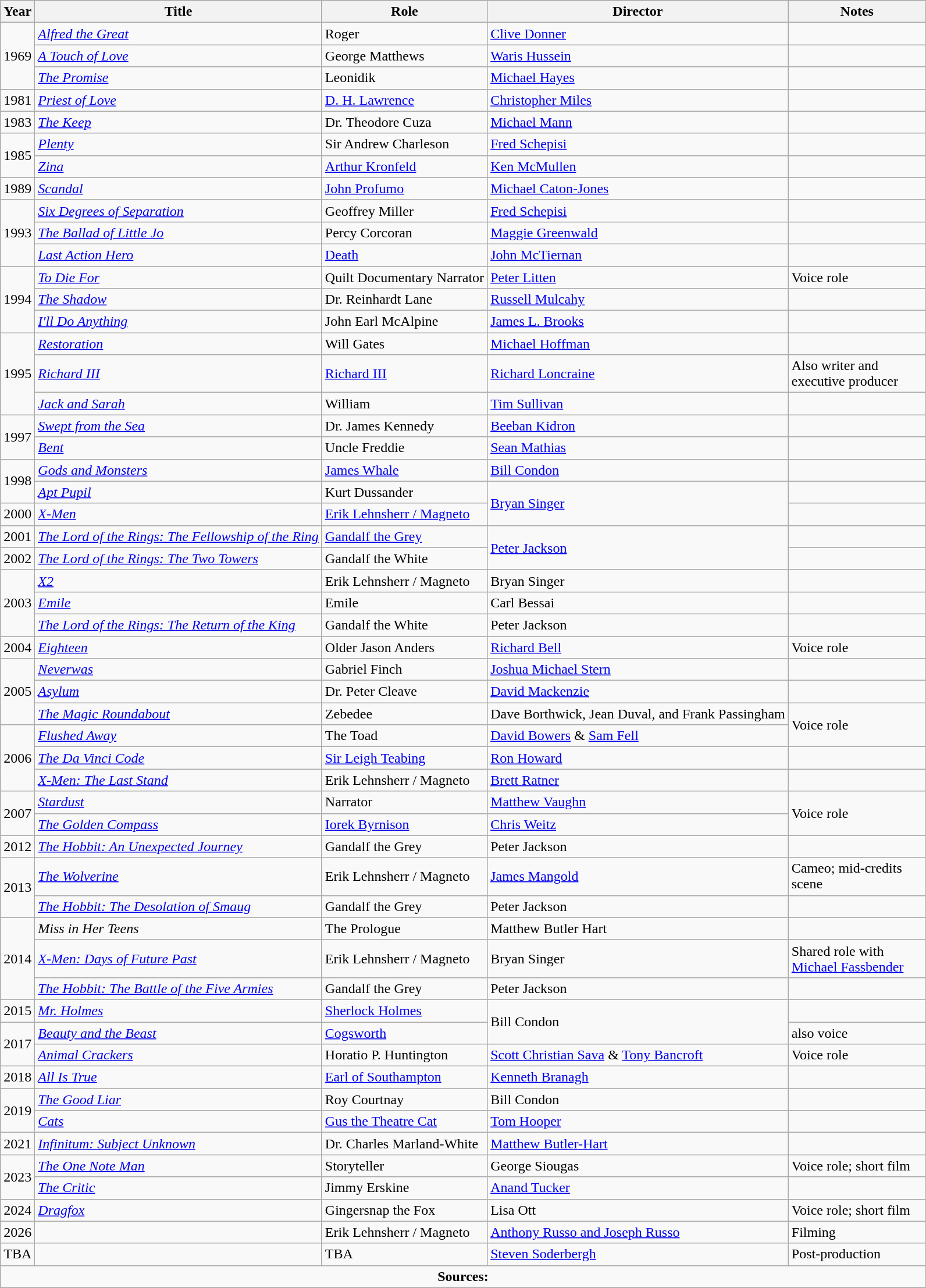<table class="wikitable sortable plainrowheaders">
<tr style="background:#ccc; text-align:center;">
<th scope="col">Year</th>
<th scope="col">Title</th>
<th scope="col">Role</th>
<th scope="col">Director</th>
<th scope="col" width="150px">Notes</th>
</tr>
<tr>
<td rowspan="3">1969</td>
<td><em><a href='#'>Alfred the Great</a></em></td>
<td>Roger</td>
<td><a href='#'>Clive Donner</a></td>
<td></td>
</tr>
<tr>
<td><em><a href='#'>A Touch of Love</a></em></td>
<td>George Matthews</td>
<td><a href='#'>Waris Hussein</a></td>
<td></td>
</tr>
<tr>
<td><em><a href='#'>The Promise</a></em></td>
<td>Leonidik</td>
<td><a href='#'>Michael Hayes</a></td>
<td></td>
</tr>
<tr>
<td>1981</td>
<td><em><a href='#'>Priest of Love</a></em></td>
<td><a href='#'>D. H. Lawrence</a></td>
<td><a href='#'>Christopher Miles</a></td>
<td></td>
</tr>
<tr>
<td>1983</td>
<td><em><a href='#'>The Keep</a></em></td>
<td>Dr. Theodore Cuza</td>
<td><a href='#'>Michael Mann</a></td>
<td></td>
</tr>
<tr>
<td rowspan=2>1985</td>
<td><em><a href='#'>Plenty</a></em></td>
<td>Sir Andrew Charleson</td>
<td><a href='#'>Fred Schepisi</a></td>
<td></td>
</tr>
<tr>
<td><em><a href='#'>Zina</a></em></td>
<td><a href='#'>Arthur Kronfeld</a></td>
<td><a href='#'>Ken McMullen</a></td>
<td></td>
</tr>
<tr>
<td>1989</td>
<td><em><a href='#'>Scandal</a></em></td>
<td><a href='#'>John Profumo</a></td>
<td><a href='#'>Michael Caton-Jones</a></td>
<td></td>
</tr>
<tr>
<td rowspan="3">1993</td>
<td><em><a href='#'>Six Degrees of Separation</a></em></td>
<td>Geoffrey Miller</td>
<td><a href='#'>Fred Schepisi</a></td>
<td></td>
</tr>
<tr>
<td><em><a href='#'>The Ballad of Little Jo</a></em></td>
<td>Percy Corcoran</td>
<td><a href='#'>Maggie Greenwald</a></td>
<td></td>
</tr>
<tr>
<td><em><a href='#'>Last Action Hero</a></em></td>
<td><a href='#'>Death</a></td>
<td><a href='#'>John McTiernan</a></td>
<td></td>
</tr>
<tr>
<td rowspan=3>1994</td>
<td><em><a href='#'>To Die For</a></em></td>
<td>Quilt Documentary Narrator</td>
<td><a href='#'>Peter Litten</a></td>
<td>Voice role</td>
</tr>
<tr>
<td><em><a href='#'>The Shadow</a></em></td>
<td>Dr. Reinhardt Lane</td>
<td><a href='#'>Russell Mulcahy</a></td>
<td></td>
</tr>
<tr>
<td><em><a href='#'>I'll Do Anything</a></em></td>
<td>John Earl McAlpine</td>
<td><a href='#'>James L. Brooks</a></td>
<td></td>
</tr>
<tr>
<td rowspan=3>1995</td>
<td><em><a href='#'>Restoration</a></em></td>
<td>Will Gates</td>
<td><a href='#'>Michael Hoffman</a></td>
<td></td>
</tr>
<tr>
<td><em><a href='#'>Richard III</a></em></td>
<td><a href='#'>Richard III</a></td>
<td><a href='#'>Richard Loncraine</a></td>
<td>Also writer and executive producer</td>
</tr>
<tr>
<td><em><a href='#'>Jack and Sarah</a></em></td>
<td>William</td>
<td><a href='#'>Tim Sullivan</a></td>
<td></td>
</tr>
<tr>
<td rowspan=2>1997</td>
<td><em><a href='#'>Swept from the Sea</a></em></td>
<td>Dr. James Kennedy</td>
<td><a href='#'>Beeban Kidron</a></td>
<td></td>
</tr>
<tr>
<td><em><a href='#'>Bent</a></em></td>
<td>Uncle Freddie</td>
<td><a href='#'>Sean Mathias</a></td>
<td></td>
</tr>
<tr>
<td rowspan=2>1998</td>
<td><em><a href='#'>Gods and Monsters</a></em></td>
<td><a href='#'>James Whale</a></td>
<td><a href='#'>Bill Condon</a></td>
<td></td>
</tr>
<tr>
<td><em><a href='#'>Apt Pupil</a></em></td>
<td>Kurt Dussander</td>
<td rowspan=2><a href='#'>Bryan Singer</a></td>
<td></td>
</tr>
<tr>
<td>2000</td>
<td><em><a href='#'>X-Men</a></em></td>
<td><a href='#'>Erik Lehnsherr / Magneto</a></td>
<td></td>
</tr>
<tr>
<td>2001</td>
<td><em><a href='#'>The Lord of the Rings: The Fellowship of the Ring</a></em></td>
<td><a href='#'>Gandalf the Grey</a></td>
<td rowspan=2><a href='#'>Peter Jackson</a></td>
<td></td>
</tr>
<tr>
<td>2002</td>
<td><em><a href='#'>The Lord of the Rings: The Two Towers</a></em></td>
<td>Gandalf the White</td>
<td></td>
</tr>
<tr>
<td rowspan=3>2003</td>
<td><em><a href='#'>X2</a></em></td>
<td>Erik Lehnsherr / Magneto</td>
<td>Bryan Singer</td>
<td></td>
</tr>
<tr>
<td><em><a href='#'>Emile</a></em></td>
<td>Emile</td>
<td>Carl Bessai</td>
<td></td>
</tr>
<tr>
<td><em><a href='#'>The Lord of the Rings: The Return of the King</a></em></td>
<td>Gandalf the White</td>
<td>Peter Jackson</td>
<td></td>
</tr>
<tr>
<td>2004</td>
<td><em><a href='#'>Eighteen</a></em></td>
<td>Older Jason Anders</td>
<td><a href='#'>Richard Bell</a></td>
<td>Voice role</td>
</tr>
<tr>
<td rowspan=3>2005</td>
<td><em><a href='#'>Neverwas</a></em></td>
<td>Gabriel Finch</td>
<td><a href='#'>Joshua Michael Stern</a></td>
<td></td>
</tr>
<tr>
<td><em><a href='#'>Asylum</a></em></td>
<td>Dr. Peter Cleave</td>
<td><a href='#'>David Mackenzie</a></td>
<td></td>
</tr>
<tr>
<td><em><a href='#'>The Magic Roundabout</a></em></td>
<td>Zebedee</td>
<td>Dave Borthwick, Jean Duval, and Frank Passingham</td>
<td rowspan=2>Voice role</td>
</tr>
<tr>
<td rowspan=3>2006</td>
<td><em><a href='#'>Flushed Away</a></em></td>
<td>The Toad</td>
<td><a href='#'>David Bowers</a> & <a href='#'>Sam Fell</a></td>
</tr>
<tr>
<td><em><a href='#'>The Da Vinci Code</a></em></td>
<td><a href='#'>Sir Leigh Teabing</a></td>
<td><a href='#'>Ron Howard</a></td>
<td></td>
</tr>
<tr>
<td><em><a href='#'>X-Men: The Last Stand</a></em></td>
<td>Erik Lehnsherr / Magneto</td>
<td><a href='#'>Brett Ratner</a></td>
<td></td>
</tr>
<tr>
<td rowspan=2>2007</td>
<td><em><a href='#'>Stardust</a></em></td>
<td>Narrator</td>
<td><a href='#'>Matthew Vaughn</a></td>
<td rowspan=2>Voice role</td>
</tr>
<tr>
<td><em><a href='#'>The Golden Compass</a></em></td>
<td><a href='#'>Iorek Byrnison</a></td>
<td><a href='#'>Chris Weitz</a></td>
</tr>
<tr>
<td>2012</td>
<td><em><a href='#'>The Hobbit: An Unexpected Journey</a></em></td>
<td>Gandalf the Grey</td>
<td>Peter Jackson</td>
<td></td>
</tr>
<tr>
<td rowspan="2">2013</td>
<td><a href='#'><em>The Wolverine</em></a></td>
<td>Erik Lehnsherr / Magneto</td>
<td><a href='#'>James Mangold</a></td>
<td>Cameo; mid-credits scene</td>
</tr>
<tr>
<td><em><a href='#'>The Hobbit: The Desolation of Smaug</a></em></td>
<td>Gandalf the Grey</td>
<td>Peter Jackson</td>
<td></td>
</tr>
<tr>
<td rowspan=3>2014</td>
<td><em>Miss in Her Teens</em></td>
<td>The Prologue</td>
<td>Matthew Butler Hart</td>
<td></td>
</tr>
<tr>
<td><em><a href='#'>X-Men: Days of Future Past</a></em></td>
<td>Erik Lehnsherr / Magneto</td>
<td>Bryan Singer</td>
<td>Shared role with <a href='#'>Michael Fassbender</a></td>
</tr>
<tr>
<td><em><a href='#'>The Hobbit: The Battle of the Five Armies</a></em></td>
<td>Gandalf the Grey</td>
<td>Peter Jackson</td>
<td></td>
</tr>
<tr>
<td>2015</td>
<td><em><a href='#'>Mr. Holmes</a></em></td>
<td><a href='#'>Sherlock Holmes</a></td>
<td rowspan="2">Bill Condon</td>
<td></td>
</tr>
<tr>
<td rowspan="2">2017</td>
<td><em><a href='#'>Beauty and the Beast</a></em></td>
<td><a href='#'>Cogsworth</a></td>
<td>also voice</td>
</tr>
<tr>
<td><em><a href='#'>Animal Crackers</a></em></td>
<td>Horatio P. Huntington</td>
<td><a href='#'>Scott Christian Sava</a> & <a href='#'>Tony Bancroft</a></td>
<td>Voice role</td>
</tr>
<tr>
<td>2018</td>
<td><em><a href='#'>All Is True</a></em></td>
<td><a href='#'>Earl of Southampton</a></td>
<td><a href='#'>Kenneth Branagh</a></td>
<td></td>
</tr>
<tr>
<td rowspan="2">2019</td>
<td><em><a href='#'>The Good Liar</a></em></td>
<td>Roy Courtnay</td>
<td>Bill Condon</td>
<td></td>
</tr>
<tr>
<td><em><a href='#'>Cats</a></em></td>
<td><a href='#'>Gus the Theatre Cat</a></td>
<td><a href='#'>Tom Hooper</a></td>
<td></td>
</tr>
<tr>
<td>2021</td>
<td><em><a href='#'>Infinitum: Subject Unknown</a></em></td>
<td>Dr. Charles Marland-White</td>
<td><a href='#'>Matthew Butler-Hart</a></td>
<td></td>
</tr>
<tr>
<td rowspan="2">2023</td>
<td><em><a href='#'>The One Note Man</a></em></td>
<td>Storyteller</td>
<td>George Siougas</td>
<td>Voice role; short film</td>
</tr>
<tr>
<td><em><a href='#'>The Critic</a></em></td>
<td>Jimmy Erskine</td>
<td><a href='#'>Anand Tucker</a></td>
<td></td>
</tr>
<tr>
<td>2024</td>
<td><em><a href='#'>Dragfox</a></em></td>
<td>Gingersnap the Fox</td>
<td>Lisa Ott</td>
<td>Voice role; short film</td>
</tr>
<tr>
<td>2026</td>
<td></td>
<td>Erik Lehnsherr / Magneto</td>
<td><a href='#'>Anthony Russo and Joseph Russo</a></td>
<td>Filming</td>
</tr>
<tr>
<td>TBA</td>
<td></td>
<td>TBA</td>
<td><a href='#'>Steven Soderbergh</a></td>
<td>Post-production</td>
</tr>
<tr>
<td colspan="5" style="text-align: center;"><strong>Sources:</strong></td>
</tr>
</table>
